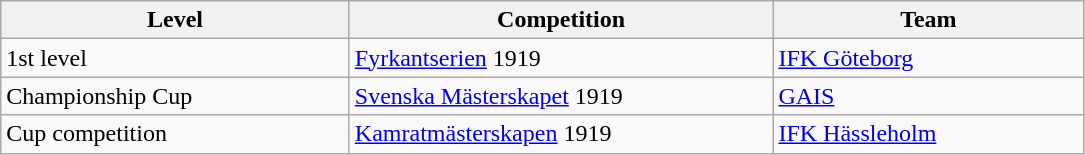<table class="wikitable" style="text-align: left;">
<tr>
<th style="width: 225px;">Level</th>
<th style="width: 275px;">Competition</th>
<th style="width: 200px;">Team</th>
</tr>
<tr>
<td>1st level</td>
<td><a href='#'>Fyrkantserien</a> 1919</td>
<td><a href='#'>IFK Göteborg</a></td>
</tr>
<tr>
<td>Championship Cup</td>
<td><a href='#'>Svenska Mästerskapet</a> 1919</td>
<td><a href='#'>GAIS</a></td>
</tr>
<tr>
<td>Cup competition</td>
<td><a href='#'>Kamratmästerskapen</a> 1919</td>
<td><a href='#'>IFK Hässleholm</a></td>
</tr>
</table>
